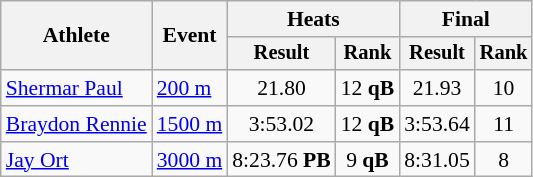<table class="wikitable" style="font-size:90%">
<tr>
<th rowspan=2>Athlete</th>
<th rowspan=2>Event</th>
<th colspan=2>Heats</th>
<th colspan=2>Final</th>
</tr>
<tr style="font-size:95%">
<th>Result</th>
<th>Rank</th>
<th>Result</th>
<th>Rank</th>
</tr>
<tr align=center>
<td align=left><a href='#'>Shermar Paul</a></td>
<td align=left><a href='#'>200 m</a></td>
<td>21.80</td>
<td>12 <strong>qB</strong></td>
<td>21.93</td>
<td>10</td>
</tr>
<tr align=center>
<td align=left><a href='#'>Braydon Rennie</a></td>
<td align=left><a href='#'>1500 m</a></td>
<td>3:53.02</td>
<td>12 <strong>qB</strong></td>
<td>3:53.64</td>
<td>11</td>
</tr>
<tr align=center>
<td align=left><a href='#'>Jay Ort</a></td>
<td align=left><a href='#'>3000 m</a></td>
<td>8:23.76 <strong>PB</strong></td>
<td>9 <strong>qB</strong></td>
<td>8:31.05</td>
<td>8</td>
</tr>
</table>
